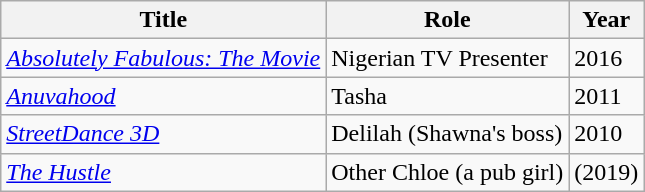<table class="wikitable sortable">
<tr>
<th>Title</th>
<th>Role</th>
<th>Year</th>
</tr>
<tr>
<td><em><a href='#'>Absolutely Fabulous: The Movie</a></em></td>
<td>Nigerian TV Presenter</td>
<td>2016</td>
</tr>
<tr>
<td><em><a href='#'>Anuvahood</a></em></td>
<td>Tasha</td>
<td>2011</td>
</tr>
<tr>
<td><em><a href='#'>StreetDance 3D</a></em></td>
<td>Delilah (Shawna's boss)</td>
<td>2010</td>
</tr>
<tr>
<td><em><a href='#'>The Hustle</a></em></td>
<td>Other Chloe (a pub girl)</td>
<td>(2019)</td>
</tr>
</table>
